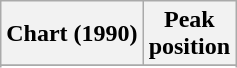<table class="wikitable sortable plainrowheaders">
<tr>
<th>Chart (1990)</th>
<th>Peak<br>position</th>
</tr>
<tr>
</tr>
<tr>
</tr>
</table>
